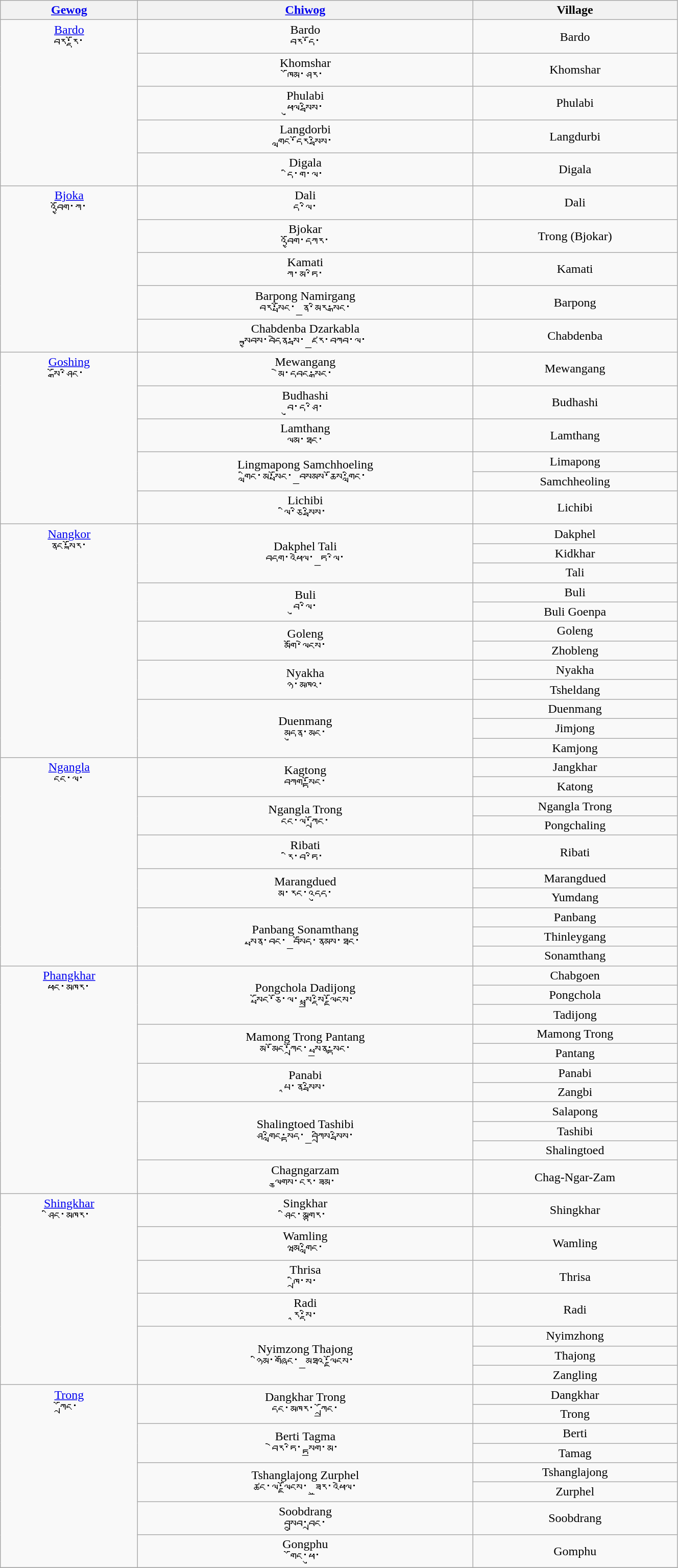<table class="wikitable" style="width:70%; text-align:center" align="center">
<tr>
<th><a href='#'>Gewog</a></th>
<th><a href='#'>Chiwog</a></th>
<th>Village</th>
</tr>
<tr>
<td rowspan=5 valign="top"><a href='#'>Bardo</a><br>བར་རྡོ་</td>
<td>Bardo<br>བར་དོ་</td>
<td>Bardo</td>
</tr>
<tr>
<td>Khomshar<br>ཁོམ་ཤར་</td>
<td>Khomshar</td>
</tr>
<tr>
<td>Phulabi<br>ཕུལ་སྦིས་</td>
<td>Phulabi</td>
</tr>
<tr>
<td>Langdorbi<br>གླང་དོར་སྦིས་</td>
<td>Langdurbi</td>
</tr>
<tr>
<td>Digala<br>དི་ག་ལ་</td>
<td>Digala</td>
</tr>
<tr>
<td rowspan=5 valign="top"><a href='#'>Bjoka</a><br>འབྱོག་ཀ་</td>
<td>Dali<br>ད་ལི་</td>
<td>Dali</td>
</tr>
<tr>
<td>Bjokar<br>འབྱོག་དཀར་</td>
<td>Trong (Bjokar)</td>
</tr>
<tr>
<td>Kamati<br>ཀ་མ་ཏི་</td>
<td>Kamati</td>
</tr>
<tr>
<td>Barpong Namirgang<br>བར་སྤོང་_ན་མིར་སྒང་</td>
<td>Barpong</td>
</tr>
<tr>
<td>Chabdenba Dzarkabla<br>སྐྱབས་བདེན་སྦ་_ཛར་བཀབ་ལ་</td>
<td>Chabdenba</td>
</tr>
<tr>
<td rowspan=6 valign="top"><a href='#'>Goshing</a><br>སྒོ་ཤིང་</td>
<td>Mewangang<br>མེ་དབང་སྒང་</td>
<td>Mewangang</td>
</tr>
<tr>
<td>Budhashi<br>བུ་ད་ཤི་</td>
<td>Budhashi</td>
</tr>
<tr>
<td>Lamthang<br>ལམ་ཐང་</td>
<td>Lamthang</td>
</tr>
<tr>
<td rowspan=2>Lingmapong Samchhoeling<br>གླིང་མ་སྤོང་_བསམས་ཆོས་གླིང་</td>
<td>Limapong</td>
</tr>
<tr>
<td>Samchheoling</td>
</tr>
<tr>
<td>Lichibi<br>ལི་ཅི་སྦིས་</td>
<td>Lichibi</td>
</tr>
<tr>
<td rowspan=12 valign="top"><a href='#'>Nangkor</a><br>ནང་སྐོར་</td>
<td rowspan=3>Dakphel Tali<br>བདག་འཕེལ་_ཏ་ལི་</td>
<td>Dakphel</td>
</tr>
<tr>
<td>Kidkhar</td>
</tr>
<tr>
<td>Tali</td>
</tr>
<tr>
<td rowspan=2>Buli<br>བུ་ལི་</td>
<td>Buli</td>
</tr>
<tr>
<td>Buli Goenpa</td>
</tr>
<tr>
<td rowspan=2>Goleng<br>མགོ་ལེངས་</td>
<td>Goleng</td>
</tr>
<tr>
<td>Zhobleng</td>
</tr>
<tr>
<td rowspan=2>Nyakha<br>ཉ་མཁའ་</td>
<td>Nyakha</td>
</tr>
<tr>
<td>Tsheldang</td>
</tr>
<tr>
<td rowspan=3>Duenmang<br>མདུན་མང་</td>
<td>Duenmang</td>
</tr>
<tr>
<td>Jimjong</td>
</tr>
<tr>
<td>Kamjong</td>
</tr>
<tr>
<td rowspan=10 valign="top"><a href='#'>Ngangla</a><br>ངང་ལ་</td>
<td rowspan=2>Kagtong<br>བཀག་སྟོང་</td>
<td>Jangkhar</td>
</tr>
<tr>
<td>Katong</td>
</tr>
<tr>
<td rowspan=2>Ngangla Trong<br>ངང་ལ་ཀྲོང་</td>
<td>Ngangla Trong</td>
</tr>
<tr>
<td>Pongchaling</td>
</tr>
<tr>
<td>Ribati<br>རི་བ་ཏི་</td>
<td>Ribati</td>
</tr>
<tr>
<td rowspan=2>Marangdued<br>མ་རང་འདུད་</td>
<td>Marangdued</td>
</tr>
<tr>
<td>Yumdang</td>
</tr>
<tr>
<td rowspan=3>Panbang Sonamthang<br>སྤན་བང་_བསོད་ནམས་ཐང་</td>
<td>Panbang</td>
</tr>
<tr>
<td>Thinleygang</td>
</tr>
<tr>
<td>Sonamthang</td>
</tr>
<tr>
<td rowspan=11 valign="top"><a href='#'>Phangkhar</a><br>ཕང་མཁར་</td>
<td rowspan=3>Pongchola Dadijong<br>སྤོང་ཅོ་ལ་_སྤྲ་སྡི་ལྗོངས་</td>
<td>Chabgoen</td>
</tr>
<tr>
<td>Pongchola</td>
</tr>
<tr>
<td>Tadijong</td>
</tr>
<tr>
<td rowspan=2>Mamong Trong Pantang<br>མ་མོང་ཀྲོང་_སྤན་སྟང་</td>
<td>Mamong Trong</td>
</tr>
<tr>
<td>Pantang</td>
</tr>
<tr>
<td rowspan=2>Panabi<br>པཱ་ན་སྦིས་</td>
<td>Panabi</td>
</tr>
<tr>
<td>Zangbi</td>
</tr>
<tr>
<td rowspan=3>Shalingtoed Tashibi<br>ཤ་གླིང་སྟད་_བཀྲིས་སྦིས་</td>
<td>Salapong</td>
</tr>
<tr>
<td>Tashibi</td>
</tr>
<tr>
<td>Shalingtoed</td>
</tr>
<tr>
<td>Chagngarzam<br>ལྕགས་ངར་ཟམ་</td>
<td>Chag-Ngar-Zam</td>
</tr>
<tr>
<td rowspan=7 valign="top"><a href='#'>Shingkhar</a><br>ཤིང་མཁར་</td>
<td>Singkhar<br>ཤིང་མགྷར་</td>
<td>Shingkhar</td>
</tr>
<tr>
<td>Wamling<br>ཝམ་གླིང་</td>
<td>Wamling</td>
</tr>
<tr>
<td>Thrisa<br>ཁྲི་ས་</td>
<td>Thrisa</td>
</tr>
<tr>
<td>Radi<br>རཱ་སྡི་</td>
<td>Radi</td>
</tr>
<tr>
<td rowspan=3>Nyimzong Thajong<br>ཉིམ་གཞོང་_མཐའ་ལྗོངས་</td>
<td>Nyimzhong</td>
</tr>
<tr>
<td>Thajong</td>
</tr>
<tr>
<td>Zangling</td>
</tr>
<tr>
<td rowspan=8 valign="top"><a href='#'>Trong</a><br>ཀྲོང་</td>
<td rowspan=2>Dangkhar Trong<br>དང་མཁར་_ཀྲོང་</td>
<td>Dangkhar</td>
</tr>
<tr>
<td>Trong</td>
</tr>
<tr>
<td rowspan=2>Berti Tagma<br>བེར་ཏི་_སྟག་མ་</td>
<td>Berti</td>
</tr>
<tr>
<td>Tamag</td>
</tr>
<tr>
<td rowspan=2>Tshanglajong Zurphel<br>ཚང་ལ་ལྗོངས་_ཟུར་འཕེལ་</td>
<td>Tshanglajong</td>
</tr>
<tr>
<td>Zurphel</td>
</tr>
<tr>
<td>Soobdrang<br>བསྲུབ་བྲང་</td>
<td>Soobdrang</td>
</tr>
<tr>
<td>Gongphu<br>གོང་ཕུ་</td>
<td>Gomphu</td>
</tr>
<tr>
</tr>
</table>
